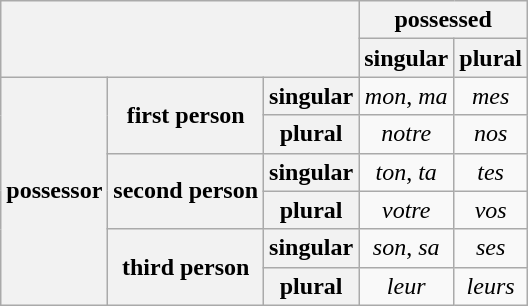<table border="1" class="wikitable" style="text-align:center" cellpadding="5" cellspacing="0">
<tr>
<th rowspan="2" colspan="3"> </th>
<th colspan="2">possessed</th>
</tr>
<tr>
<th>singular</th>
<th>plural</th>
</tr>
<tr>
<th rowspan="6">possessor</th>
<th rowspan="2">first person</th>
<th>singular</th>
<td><em>mon</em>, <em>ma</em></td>
<td><em>mes</em></td>
</tr>
<tr>
<th>plural</th>
<td><em>notre</em></td>
<td><em>nos</em></td>
</tr>
<tr>
<th rowspan="2">second person</th>
<th>singular</th>
<td><em>ton</em>, <em>ta</em></td>
<td><em>tes</em></td>
</tr>
<tr>
<th>plural</th>
<td><em>votre</em></td>
<td><em>vos</em></td>
</tr>
<tr>
<th rowspan="2">third person</th>
<th>singular</th>
<td><em>son</em>, <em>sa</em></td>
<td><em>ses</em></td>
</tr>
<tr>
<th>plural</th>
<td><em>leur</em></td>
<td><em>leurs</em></td>
</tr>
</table>
